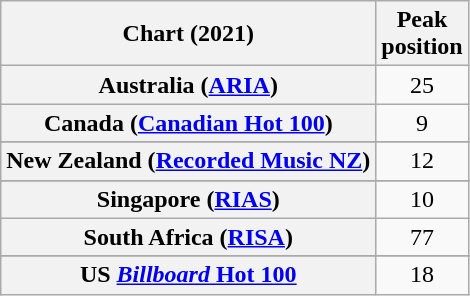<table class="wikitable sortable plainrowheaders" style="text-align:center">
<tr>
<th scope="col">Chart (2021)</th>
<th scope="col">Peak<br>position</th>
</tr>
<tr>
<th scope="row">Australia (<a href='#'>ARIA</a>)</th>
<td>25</td>
</tr>
<tr>
<th scope="row">Canada (<a href='#'>Canadian Hot 100</a>)</th>
<td>9</td>
</tr>
<tr>
</tr>
<tr>
</tr>
<tr>
<th scope="row">New Zealand (<a href='#'>Recorded Music NZ</a>)</th>
<td>12</td>
</tr>
<tr>
</tr>
<tr>
<th scope="row">Singapore (<a href='#'>RIAS</a>)</th>
<td>10</td>
</tr>
<tr>
<th scope="row">South Africa (<a href='#'>RISA</a>)</th>
<td>77</td>
</tr>
<tr>
</tr>
<tr>
<th scope="row">US <a href='#'><em>Billboard</em> Hot 100</a></th>
<td>18</td>
</tr>
</table>
